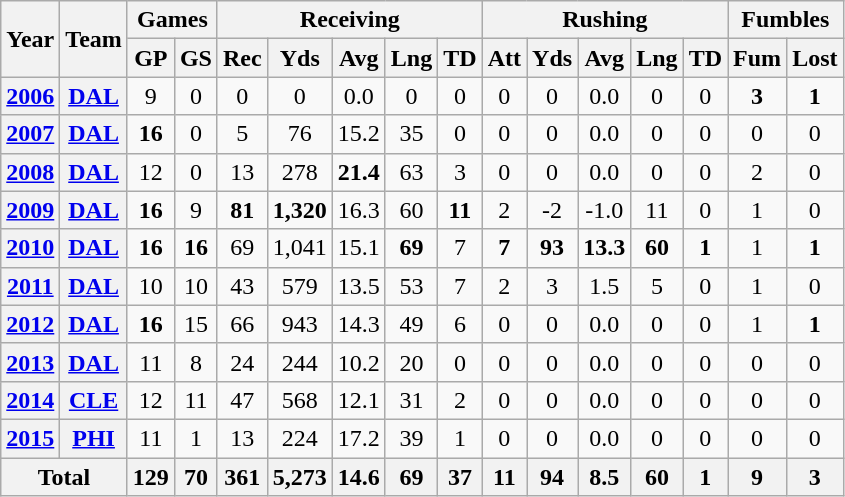<table class="wikitable" style="text-align:center;">
<tr>
<th rowspan="2">Year</th>
<th rowspan="2">Team</th>
<th colspan="2">Games</th>
<th colspan="5">Receiving</th>
<th colspan="5">Rushing</th>
<th colspan="2">Fumbles</th>
</tr>
<tr>
<th>GP</th>
<th>GS</th>
<th>Rec</th>
<th>Yds</th>
<th>Avg</th>
<th>Lng</th>
<th>TD</th>
<th>Att</th>
<th>Yds</th>
<th>Avg</th>
<th>Lng</th>
<th>TD</th>
<th>Fum</th>
<th>Lost</th>
</tr>
<tr>
<th><a href='#'>2006</a></th>
<th><a href='#'>DAL</a></th>
<td>9</td>
<td>0</td>
<td>0</td>
<td>0</td>
<td>0.0</td>
<td>0</td>
<td>0</td>
<td>0</td>
<td>0</td>
<td>0.0</td>
<td>0</td>
<td>0</td>
<td><strong>3</strong></td>
<td><strong>1</strong></td>
</tr>
<tr>
<th><a href='#'>2007</a></th>
<th><a href='#'>DAL</a></th>
<td><strong>16</strong></td>
<td>0</td>
<td>5</td>
<td>76</td>
<td>15.2</td>
<td>35</td>
<td>0</td>
<td>0</td>
<td>0</td>
<td>0.0</td>
<td>0</td>
<td>0</td>
<td>0</td>
<td>0</td>
</tr>
<tr>
<th><a href='#'>2008</a></th>
<th><a href='#'>DAL</a></th>
<td>12</td>
<td>0</td>
<td>13</td>
<td>278</td>
<td><strong>21.4</strong></td>
<td>63</td>
<td>3</td>
<td>0</td>
<td>0</td>
<td>0.0</td>
<td>0</td>
<td>0</td>
<td>2</td>
<td>0</td>
</tr>
<tr>
<th><a href='#'>2009</a></th>
<th><a href='#'>DAL</a></th>
<td><strong>16</strong></td>
<td>9</td>
<td><strong>81</strong></td>
<td><strong>1,320</strong></td>
<td>16.3</td>
<td>60</td>
<td><strong>11</strong></td>
<td>2</td>
<td>-2</td>
<td>-1.0</td>
<td>11</td>
<td>0</td>
<td>1</td>
<td>0</td>
</tr>
<tr>
<th><a href='#'>2010</a></th>
<th><a href='#'>DAL</a></th>
<td><strong>16</strong></td>
<td><strong>16</strong></td>
<td>69</td>
<td>1,041</td>
<td>15.1</td>
<td><strong>69</strong></td>
<td>7</td>
<td><strong>7</strong></td>
<td><strong>93</strong></td>
<td><strong>13.3</strong></td>
<td><strong>60</strong></td>
<td><strong>1</strong></td>
<td>1</td>
<td><strong>1</strong></td>
</tr>
<tr>
<th><a href='#'>2011</a></th>
<th><a href='#'>DAL</a></th>
<td>10</td>
<td>10</td>
<td>43</td>
<td>579</td>
<td>13.5</td>
<td>53</td>
<td>7</td>
<td>2</td>
<td>3</td>
<td>1.5</td>
<td>5</td>
<td>0</td>
<td>1</td>
<td>0</td>
</tr>
<tr>
<th><a href='#'>2012</a></th>
<th><a href='#'>DAL</a></th>
<td><strong>16</strong></td>
<td>15</td>
<td>66</td>
<td>943</td>
<td>14.3</td>
<td>49</td>
<td>6</td>
<td>0</td>
<td>0</td>
<td>0.0</td>
<td>0</td>
<td>0</td>
<td>1</td>
<td><strong>1</strong></td>
</tr>
<tr>
<th><a href='#'>2013</a></th>
<th><a href='#'>DAL</a></th>
<td>11</td>
<td>8</td>
<td>24</td>
<td>244</td>
<td>10.2</td>
<td>20</td>
<td>0</td>
<td>0</td>
<td>0</td>
<td>0.0</td>
<td>0</td>
<td>0</td>
<td>0</td>
<td>0</td>
</tr>
<tr>
<th><a href='#'>2014</a></th>
<th><a href='#'>CLE</a></th>
<td>12</td>
<td>11</td>
<td>47</td>
<td>568</td>
<td>12.1</td>
<td>31</td>
<td>2</td>
<td>0</td>
<td>0</td>
<td>0.0</td>
<td>0</td>
<td>0</td>
<td>0</td>
<td>0</td>
</tr>
<tr>
<th><a href='#'>2015</a></th>
<th><a href='#'>PHI</a></th>
<td>11</td>
<td>1</td>
<td>13</td>
<td>224</td>
<td>17.2</td>
<td>39</td>
<td>1</td>
<td>0</td>
<td>0</td>
<td>0.0</td>
<td>0</td>
<td>0</td>
<td>0</td>
<td>0</td>
</tr>
<tr>
<th colspan="2">Total</th>
<th>129</th>
<th>70</th>
<th>361</th>
<th>5,273</th>
<th>14.6</th>
<th>69</th>
<th>37</th>
<th>11</th>
<th>94</th>
<th>8.5</th>
<th>60</th>
<th>1</th>
<th>9</th>
<th>3</th>
</tr>
</table>
